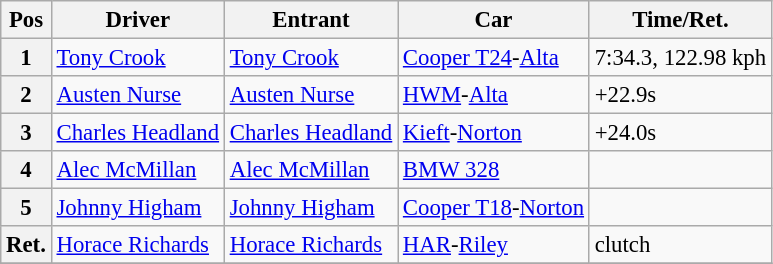<table class="wikitable sortable" style="font-size: 95%;">
<tr>
<th>Pos</th>
<th>Driver</th>
<th>Entrant</th>
<th>Car</th>
<th>Time/Ret.</th>
</tr>
<tr>
<th>1</th>
<td> <a href='#'>Tony Crook</a></td>
<td><a href='#'>Tony Crook</a></td>
<td><a href='#'>Cooper T24</a>-<a href='#'>Alta</a></td>
<td>7:34.3, 122.98 kph</td>
</tr>
<tr>
<th>2</th>
<td> <a href='#'>Austen Nurse</a></td>
<td><a href='#'>Austen Nurse</a></td>
<td><a href='#'>HWM</a>-<a href='#'>Alta</a></td>
<td>+22.9s</td>
</tr>
<tr>
<th>3</th>
<td> <a href='#'>Charles Headland</a></td>
<td><a href='#'>Charles Headland</a></td>
<td><a href='#'>Kieft</a>-<a href='#'>Norton</a></td>
<td>+24.0s</td>
</tr>
<tr>
<th>4</th>
<td> <a href='#'>Alec McMillan</a></td>
<td><a href='#'>Alec McMillan</a></td>
<td><a href='#'>BMW 328</a></td>
<td></td>
</tr>
<tr>
<th>5</th>
<td> <a href='#'>Johnny Higham</a></td>
<td><a href='#'>Johnny Higham</a></td>
<td><a href='#'>Cooper T18</a>-<a href='#'>Norton</a></td>
<td></td>
</tr>
<tr>
<th>Ret.</th>
<td> <a href='#'>Horace Richards</a></td>
<td><a href='#'>Horace Richards</a></td>
<td><a href='#'>HAR</a>-<a href='#'>Riley</a></td>
<td>clutch</td>
</tr>
<tr>
</tr>
</table>
